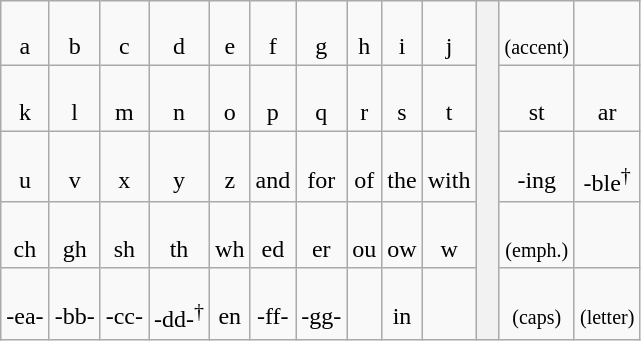<table class=wikitable>
<tr align=center>
<td> <br> a</td>
<td> <br> b</td>
<td> <br> c</td>
<td> <br> d</td>
<td> <br> e</td>
<td> <br> f</td>
<td> <br> g</td>
<td> <br> h</td>
<td> <br> i</td>
<td> <br> j</td>
<th rowspan=5>  </th>
<td> <br> <small>(accent)</small></td>
<td></td>
</tr>
<tr align=center>
<td> <br> k</td>
<td> <br> l</td>
<td> <br> m</td>
<td> <br> n</td>
<td> <br> o</td>
<td> <br> p</td>
<td> <br> q</td>
<td> <br> r</td>
<td> <br> s</td>
<td> <br> t</td>
<td> <br> st</td>
<td> <br> ar</td>
</tr>
<tr align=center>
<td> <br> u</td>
<td> <br> v</td>
<td> <br> x</td>
<td> <br> y</td>
<td> <br> z</td>
<td> <br> and</td>
<td> <br> for</td>
<td> <br> of</td>
<td> <br> the</td>
<td> <br> with</td>
<td> <br> -ing</td>
<td> <br> -ble<sup>†</sup></td>
</tr>
<tr align=center>
<td> <br> ch</td>
<td> <br> gh</td>
<td> <br> sh</td>
<td> <br> th</td>
<td> <br> wh</td>
<td> <br> ed</td>
<td> <br> er</td>
<td> <br> ou</td>
<td> <br> ow</td>
<td> <br> w</td>
<td> <br> <small>(emph.)</small></td>
<td></td>
</tr>
<tr align=center>
<td> <br> -ea-</td>
<td> <br> -bb-</td>
<td> <br> -cc-</td>
<td> <br> -dd-<sup>†</sup></td>
<td> <br> en</td>
<td> <br> -ff-</td>
<td> <br> -gg-</td>
<td></td>
<td> <br> in</td>
<td></td>
<td> <br> <small>(caps)</small></td>
<td> <br> <small>(letter)</small></td>
</tr>
</table>
